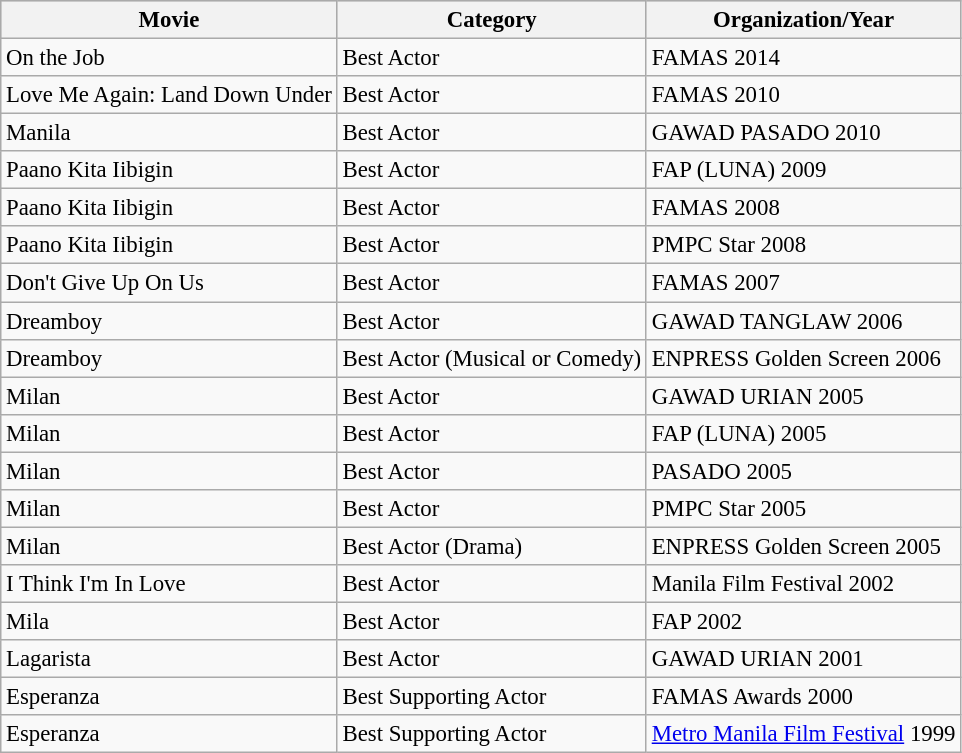<table class="wikitable" style="margin:0; font-size:95%;">
<tr style="background:#ccc;">
<th>Movie</th>
<th>Category</th>
<th>Organization/Year</th>
</tr>
<tr>
<td>On the Job</td>
<td>Best Actor</td>
<td>FAMAS 2014</td>
</tr>
<tr>
<td>Love Me Again: Land Down Under</td>
<td>Best Actor</td>
<td>FAMAS 2010</td>
</tr>
<tr>
<td>Manila</td>
<td>Best Actor</td>
<td>GAWAD PASADO 2010</td>
</tr>
<tr>
<td>Paano Kita Iibigin</td>
<td>Best Actor</td>
<td>FAP (LUNA) 2009</td>
</tr>
<tr>
<td>Paano Kita Iibigin</td>
<td>Best Actor</td>
<td>FAMAS 2008</td>
</tr>
<tr>
<td>Paano Kita Iibigin</td>
<td>Best Actor</td>
<td>PMPC Star 2008</td>
</tr>
<tr>
<td>Don't Give Up On Us</td>
<td>Best Actor</td>
<td>FAMAS 2007</td>
</tr>
<tr>
<td>Dreamboy</td>
<td>Best Actor</td>
<td>GAWAD TANGLAW 2006</td>
</tr>
<tr>
<td>Dreamboy</td>
<td>Best Actor (Musical or Comedy)</td>
<td>ENPRESS Golden Screen 2006</td>
</tr>
<tr>
<td>Milan</td>
<td>Best Actor</td>
<td>GAWAD URIAN 2005</td>
</tr>
<tr>
<td>Milan</td>
<td>Best Actor</td>
<td>FAP (LUNA) 2005</td>
</tr>
<tr>
<td>Milan</td>
<td>Best Actor</td>
<td>PASADO 2005</td>
</tr>
<tr>
<td>Milan</td>
<td>Best Actor</td>
<td>PMPC Star 2005</td>
</tr>
<tr>
<td>Milan</td>
<td>Best Actor (Drama)</td>
<td>ENPRESS Golden Screen 2005</td>
</tr>
<tr>
<td>I Think I'm In Love</td>
<td>Best Actor</td>
<td>Manila Film Festival 2002</td>
</tr>
<tr>
<td>Mila</td>
<td>Best Actor</td>
<td>FAP 2002</td>
</tr>
<tr>
<td>Lagarista</td>
<td>Best Actor</td>
<td>GAWAD URIAN 2001</td>
</tr>
<tr>
<td>Esperanza</td>
<td>Best Supporting Actor</td>
<td>FAMAS Awards 2000</td>
</tr>
<tr>
<td>Esperanza</td>
<td>Best Supporting Actor</td>
<td><a href='#'>Metro Manila Film Festival</a> 1999</td>
</tr>
</table>
